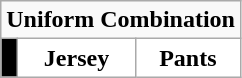<table class="wikitable">
<tr>
<td align="center" Colspan="3"><strong>Uniform Combination</strong></td>
</tr>
<tr align="center">
<th style="background:#000000;"></th>
<th style="background:#FFFFFF;">Jersey</th>
<th style="background:#FFFFFF;">Pants</th>
</tr>
</table>
